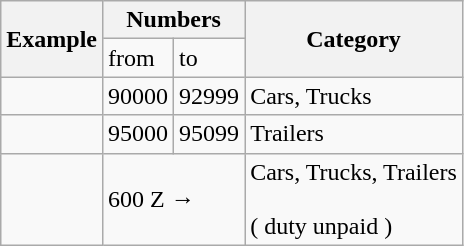<table class="wikitable" style="float:left; margin-right:1em;">
<tr>
<th rowspan="2">Example</th>
<th colspan="2">Numbers</th>
<th rowspan="2">Category</th>
</tr>
<tr>
<td>from</td>
<td>to</td>
</tr>
<tr>
<td></td>
<td>90000</td>
<td>92999</td>
<td>Cars, Trucks</td>
</tr>
<tr>
<td></td>
<td>95000</td>
<td>95099</td>
<td>Trailers</td>
</tr>
<tr>
<td><br></td>
<td colspan="2">600 Z →</td>
<td>Cars, Trucks, Trailers<br><br>( duty unpaid )</td>
</tr>
</table>
